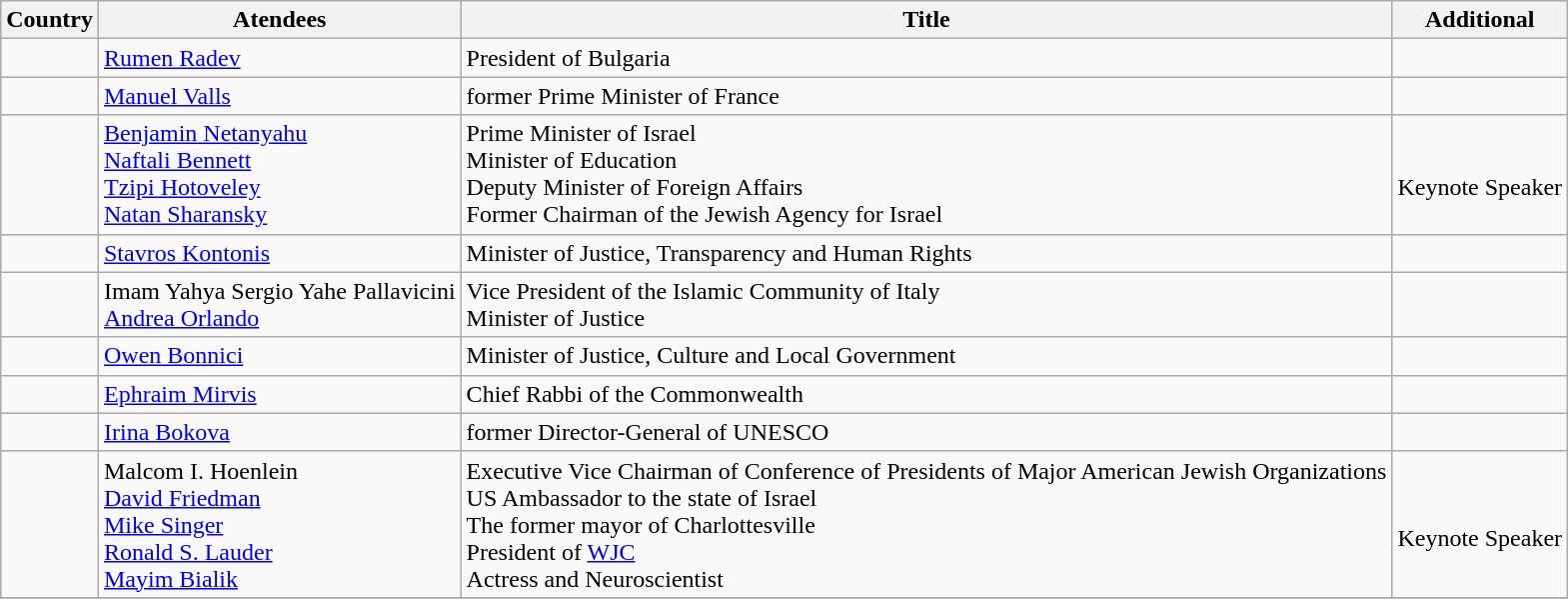<table class="wikitable">
<tr>
<th>Country</th>
<th>Atendees</th>
<th>Title</th>
<th>Additional</th>
</tr>
<tr>
<td></td>
<td><a href='#'>Rumen Radev</a></td>
<td>President of Bulgaria</td>
<td></td>
</tr>
<tr>
<td></td>
<td><a href='#'>Manuel Valls</a></td>
<td>former Prime Minister of France</td>
<td></td>
</tr>
<tr>
<td></td>
<td><a href='#'>Benjamin Netanyahu</a><br><a href='#'>Naftali Bennett</a><br><a href='#'>Tzipi Hotoveley</a><br><a href='#'>Natan Sharansky</a></td>
<td>Prime Minister of Israel<br>Minister of Education<br>Deputy Minister of Foreign Affairs<br>Former Chairman of the Jewish Agency for Israel</td>
<td><br>Keynote Speaker</td>
</tr>
<tr>
<td></td>
<td><a href='#'>Stavros Kontonis</a></td>
<td>Minister of Justice, Transparency and Human Rights</td>
<td></td>
</tr>
<tr>
<td></td>
<td>Imam Yahya Sergio Yahe Pallavicini<br><a href='#'>Andrea Orlando</a></td>
<td>Vice President of the Islamic Community of Italy<br>Minister of Justice</td>
<td></td>
</tr>
<tr>
<td></td>
<td><a href='#'>Owen Bonnici</a></td>
<td>Minister of Justice, Culture and Local Government</td>
<td></td>
</tr>
<tr>
<td></td>
<td><a href='#'>Ephraim Mirvis</a></td>
<td>Chief Rabbi of the Commonwealth</td>
<td></td>
</tr>
<tr>
<td></td>
<td><a href='#'>Irina Bokova</a></td>
<td>former Director-General of UNESCO</td>
<td></td>
</tr>
<tr>
<td></td>
<td>Malcom I. Hoenlein<br><a href='#'>David Friedman</a><br><a href='#'>Mike Singer</a><br><a href='#'>Ronald S. Lauder</a><br><a href='#'>Mayim Bialik</a></td>
<td>Executive Vice Chairman of Conference of Presidents of Major American Jewish Organizations<br>US Ambassador to the state of Israel<br>The former mayor of Charlottesville<br>President of <a href='#'>WJC</a><br>Actress and Neuroscientist</td>
<td><br>Keynote Speaker</td>
</tr>
<tr>
</tr>
</table>
